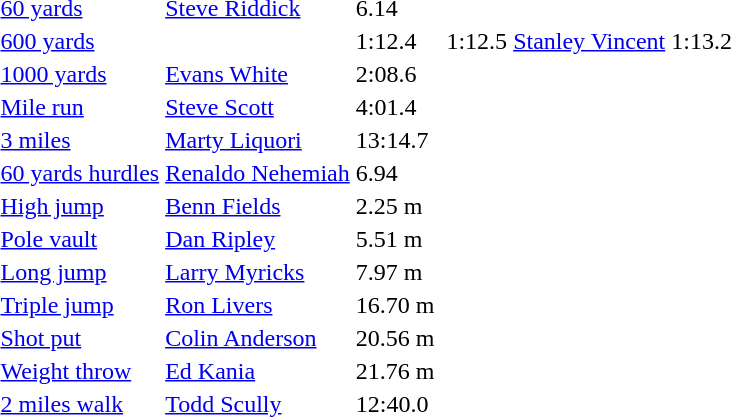<table>
<tr>
<td><a href='#'>60 yards</a></td>
<td><a href='#'>Steve Riddick</a></td>
<td>6.14</td>
<td></td>
<td></td>
<td></td>
<td></td>
</tr>
<tr>
<td><a href='#'>600 yards</a></td>
<td></td>
<td>1:12.4</td>
<td></td>
<td>1:12.5</td>
<td><a href='#'>Stanley Vincent</a></td>
<td>1:13.2</td>
</tr>
<tr>
<td><a href='#'>1000 yards</a></td>
<td><a href='#'>Evans White</a></td>
<td>2:08.6</td>
<td></td>
<td></td>
<td></td>
<td></td>
</tr>
<tr>
<td><a href='#'>Mile run</a></td>
<td><a href='#'>Steve Scott</a></td>
<td>4:01.4</td>
<td></td>
<td></td>
<td></td>
<td></td>
</tr>
<tr>
<td><a href='#'>3 miles</a></td>
<td><a href='#'>Marty Liquori</a></td>
<td>13:14.7</td>
<td></td>
<td></td>
<td></td>
<td></td>
</tr>
<tr>
<td><a href='#'>60 yards hurdles</a></td>
<td><a href='#'>Renaldo Nehemiah</a></td>
<td>6.94</td>
<td></td>
<td></td>
<td></td>
<td></td>
</tr>
<tr>
<td><a href='#'>High jump</a></td>
<td><a href='#'>Benn Fields</a></td>
<td>2.25 m</td>
<td></td>
<td></td>
<td></td>
<td></td>
</tr>
<tr>
<td><a href='#'>Pole vault</a></td>
<td><a href='#'>Dan Ripley</a></td>
<td>5.51 m</td>
<td></td>
<td></td>
<td></td>
<td></td>
</tr>
<tr>
<td><a href='#'>Long jump</a></td>
<td><a href='#'>Larry Myricks</a></td>
<td>7.97 m</td>
<td></td>
<td></td>
<td></td>
<td></td>
</tr>
<tr>
<td><a href='#'>Triple jump</a></td>
<td><a href='#'>Ron Livers</a></td>
<td>16.70 m</td>
<td></td>
<td></td>
<td></td>
<td></td>
</tr>
<tr>
<td><a href='#'>Shot put</a></td>
<td><a href='#'>Colin Anderson</a></td>
<td>20.56 m</td>
<td></td>
<td></td>
<td></td>
<td></td>
</tr>
<tr>
<td><a href='#'>Weight throw</a></td>
<td><a href='#'>Ed Kania</a></td>
<td>21.76 m</td>
<td></td>
<td></td>
<td></td>
<td></td>
</tr>
<tr>
<td><a href='#'>2 miles walk</a></td>
<td><a href='#'>Todd Scully</a></td>
<td>12:40.0</td>
<td></td>
<td></td>
<td></td>
<td></td>
</tr>
</table>
